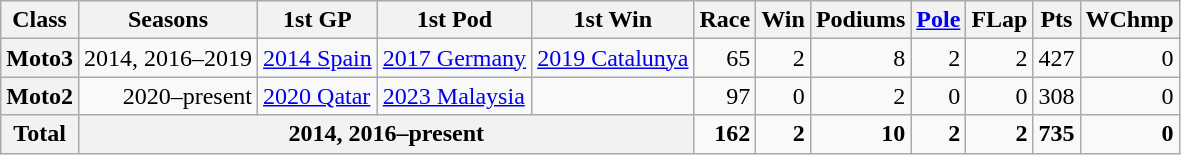<table class="wikitable" style="text-align:right;">
<tr>
<th>Class</th>
<th>Seasons</th>
<th>1st GP</th>
<th>1st Pod</th>
<th>1st Win</th>
<th>Race</th>
<th>Win</th>
<th>Podiums</th>
<th><a href='#'>Pole</a></th>
<th>FLap</th>
<th>Pts</th>
<th>WChmp</th>
</tr>
<tr>
<th>Moto3</th>
<td>2014, 2016–2019</td>
<td style="text-align:left;"><a href='#'>2014 Spain</a></td>
<td style="text-align:left;"><a href='#'>2017 Germany</a></td>
<td style="text-align:left;"><a href='#'>2019 Catalunya</a></td>
<td>65</td>
<td>2</td>
<td>8</td>
<td>2</td>
<td>2</td>
<td>427</td>
<td>0</td>
</tr>
<tr>
<th>Moto2</th>
<td>2020–present</td>
<td style="text-align:left;"><a href='#'>2020 Qatar</a></td>
<td style="text-align:left;"><a href='#'>2023 Malaysia</a></td>
<td style="text-align:left;"></td>
<td>97</td>
<td>0</td>
<td>2</td>
<td>0</td>
<td>0</td>
<td>308</td>
<td>0</td>
</tr>
<tr>
<th>Total</th>
<th colspan="4">2014, 2016–present</th>
<td><strong>162</strong></td>
<td><strong>2</strong></td>
<td><strong>10</strong></td>
<td><strong>2</strong></td>
<td><strong>2</strong></td>
<td><strong>735</strong></td>
<td><strong>0</strong></td>
</tr>
</table>
